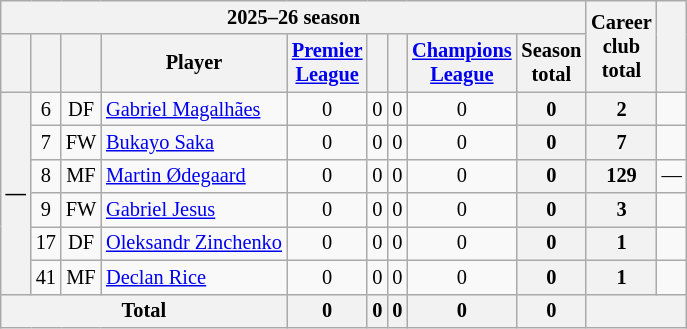<table class="wikitable sortable" style="text-align:center; font-size:85%;">
<tr>
<th colspan="9">2025–26 season</th>
<th rowspan="2">Career<br>club<br>total</th>
<th rowspan="2" class="unsortable"></th>
</tr>
<tr>
<th></th>
<th></th>
<th></th>
<th>Player</th>
<th><a href='#'>Premier<br>League</a></th>
<th></th>
<th></th>
<th><a href='#'>Champions<br>League</a></th>
<th>Season<br>total</th>
</tr>
<tr>
<th rowspan="6">—</th>
<td>6</td>
<td>DF</td>
<td style="text-align:left;" data-sort-value="Maga"> <a href='#'>Gabriel Magalhães</a></td>
<td>0</td>
<td>0</td>
<td>0</td>
<td>0</td>
<th>0</th>
<th>2</th>
<td></td>
</tr>
<tr>
<td>7</td>
<td>FW</td>
<td style="text-align:left;" data-sort-value="Saka"> <a href='#'>Bukayo Saka</a></td>
<td>0</td>
<td>0</td>
<td>0</td>
<td>0</td>
<th>0</th>
<th>7</th>
<td></td>
</tr>
<tr>
<td>8</td>
<td>MF</td>
<td style="text-align:left;" data-sort-value="Odeg"> <a href='#'>Martin Ødegaard</a></td>
<td>0</td>
<td>0</td>
<td>0</td>
<td>0</td>
<th>0</th>
<th>129</th>
<td>—</td>
</tr>
<tr>
<td>9</td>
<td>FW</td>
<td style="text-align:left;" data-sort-value="Jesu"> <a href='#'>Gabriel Jesus</a></td>
<td>0</td>
<td>0</td>
<td>0</td>
<td>0</td>
<th>0</th>
<th>3</th>
<td></td>
</tr>
<tr>
<td>17</td>
<td>DF</td>
<td style="text-align:left;" data-sort-value="Zinc"> <a href='#'>Oleksandr Zinchenko</a></td>
<td>0</td>
<td>0</td>
<td>0</td>
<td>0</td>
<th>0</th>
<th>1</th>
<td></td>
</tr>
<tr>
<td>41</td>
<td>MF</td>
<td style="text-align:left;" data-sort-value="Rice"> <a href='#'>Declan Rice</a></td>
<td>0</td>
<td>0</td>
<td>0</td>
<td>0</td>
<th>0</th>
<th>1</th>
<td></td>
</tr>
<tr>
<th colspan="4">Total</th>
<th>0</th>
<th>0</th>
<th>0</th>
<th>0</th>
<th>0</th>
<th colspan="2"></th>
</tr>
</table>
